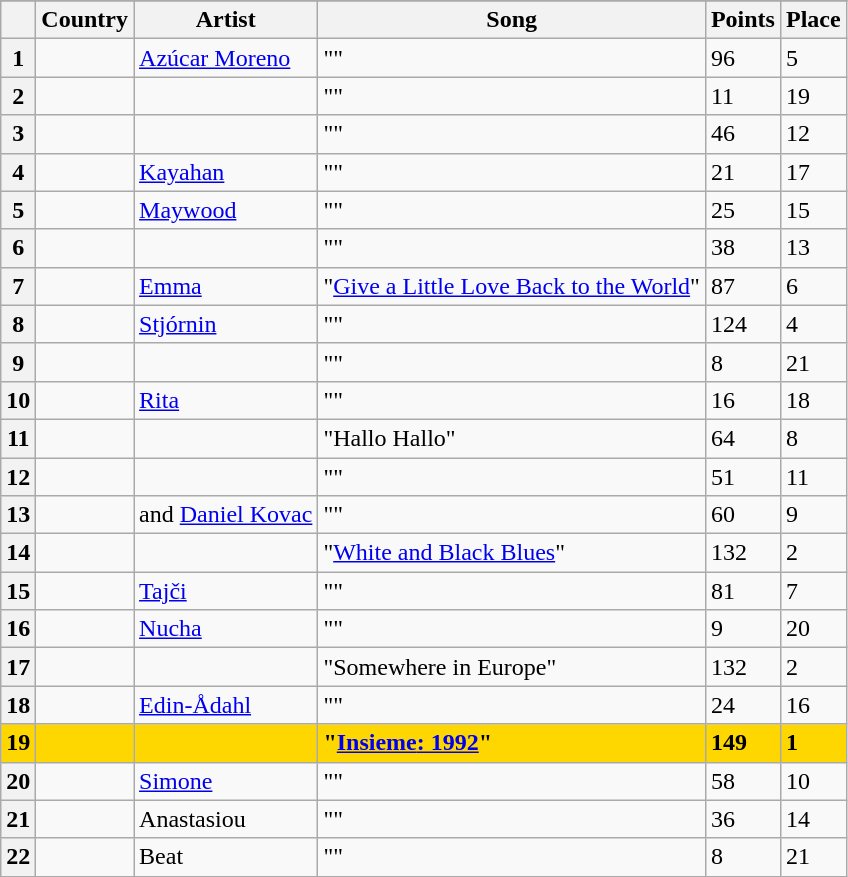<table class="sortable wikitable plainrowheaders">
<tr>
</tr>
<tr>
<th scope="col"></th>
<th scope="col">Country</th>
<th scope="col">Artist</th>
<th scope="col">Song</th>
<th scope="col">Points</th>
<th scope="col">Place</th>
</tr>
<tr>
<th scope="row" style="text-align:center;">1</th>
<td></td>
<td><a href='#'>Azúcar Moreno</a></td>
<td>""</td>
<td>96</td>
<td>5</td>
</tr>
<tr>
<th scope="row" style="text-align:center;">2</th>
<td></td>
<td></td>
<td>""</td>
<td>11</td>
<td>19</td>
</tr>
<tr>
<th scope="row" style="text-align:center;">3</th>
<td></td>
<td></td>
<td>""</td>
<td>46</td>
<td>12</td>
</tr>
<tr>
<th scope="row" style="text-align:center;">4</th>
<td></td>
<td><a href='#'>Kayahan</a></td>
<td>""</td>
<td>21</td>
<td>17</td>
</tr>
<tr>
<th scope="row" style="text-align:center;">5</th>
<td></td>
<td><a href='#'>Maywood</a></td>
<td>""</td>
<td>25</td>
<td>15</td>
</tr>
<tr>
<th scope="row" style="text-align:center;">6</th>
<td></td>
<td></td>
<td>""</td>
<td>38</td>
<td>13</td>
</tr>
<tr>
<th scope="row" style="text-align:center;">7</th>
<td></td>
<td><a href='#'>Emma</a></td>
<td>"<a href='#'>Give a Little Love Back to the World</a>"</td>
<td>87</td>
<td>6</td>
</tr>
<tr>
<th scope="row" style="text-align:center;">8</th>
<td></td>
<td><a href='#'>Stjórnin</a></td>
<td>""</td>
<td>124</td>
<td>4</td>
</tr>
<tr>
<th scope="row" style="text-align:center;">9</th>
<td></td>
<td></td>
<td>""</td>
<td>8</td>
<td>21</td>
</tr>
<tr>
<th scope="row" style="text-align:center;">10</th>
<td></td>
<td><a href='#'>Rita</a></td>
<td>""</td>
<td>16</td>
<td>18</td>
</tr>
<tr>
<th scope="row" style="text-align:center;">11</th>
<td></td>
<td></td>
<td>"Hallo Hallo"</td>
<td>64</td>
<td>8</td>
</tr>
<tr>
<th scope="row" style="text-align:center;">12</th>
<td></td>
<td></td>
<td>""</td>
<td>51</td>
<td>11</td>
</tr>
<tr>
<th scope="row" style="text-align:center;">13</th>
<td></td>
<td> and <a href='#'>Daniel Kovac</a></td>
<td>""</td>
<td>60</td>
<td>9</td>
</tr>
<tr>
<th scope="row" style="text-align:center;">14</th>
<td></td>
<td></td>
<td>"<a href='#'>White and Black Blues</a>"</td>
<td>132</td>
<td>2</td>
</tr>
<tr>
<th scope="row" style="text-align:center;">15</th>
<td></td>
<td><a href='#'>Tajči</a></td>
<td>""</td>
<td>81</td>
<td>7</td>
</tr>
<tr>
<th scope="row" style="text-align:center;">16</th>
<td></td>
<td><a href='#'>Nucha</a></td>
<td>""</td>
<td>9</td>
<td>20</td>
</tr>
<tr>
<th scope="row" style="text-align:center;">17</th>
<td></td>
<td></td>
<td>"Somewhere in Europe"</td>
<td>132</td>
<td>2</td>
</tr>
<tr>
<th scope="row" style="text-align:center;">18</th>
<td></td>
<td><a href='#'>Edin-Ådahl</a></td>
<td>""</td>
<td>24</td>
<td>16</td>
</tr>
<tr style="font-weight:bold; background:gold;">
<th scope="row" style="text-align:center; font-weight:bold; background:gold;">19</th>
<td></td>
<td></td>
<td>"<a href='#'><span>Insieme</span>: 1992</a>"</td>
<td>149</td>
<td>1</td>
</tr>
<tr>
<th scope="row" style="text-align:center;">20</th>
<td></td>
<td><a href='#'>Simone</a></td>
<td>""</td>
<td>58</td>
<td>10</td>
</tr>
<tr>
<th scope="row" style="text-align:center;">21</th>
<td></td>
<td>Anastasiou</td>
<td>""</td>
<td>36</td>
<td>14</td>
</tr>
<tr>
<th scope="row" style="text-align:center;">22</th>
<td></td>
<td>Beat</td>
<td>""</td>
<td>8</td>
<td>21</td>
</tr>
</table>
